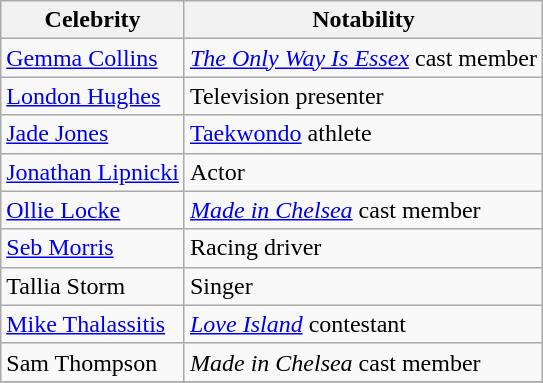<table class="wikitable sortable">
<tr>
<th>Celebrity</th>
<th>Notability</th>
</tr>
<tr>
<td><a href='#'>Gemma Collins</a></td>
<td><em><a href='#'>The Only Way Is Essex</a></em> cast member</td>
</tr>
<tr>
<td><a href='#'>London Hughes</a></td>
<td>Television presenter</td>
</tr>
<tr>
<td><a href='#'>Jade Jones</a></td>
<td><a href='#'>Taekwondo</a> athlete</td>
</tr>
<tr>
<td><a href='#'>Jonathan Lipnicki</a></td>
<td>Actor</td>
</tr>
<tr>
<td><a href='#'>Ollie Locke</a></td>
<td><em><a href='#'>Made in Chelsea</a></em> cast member</td>
</tr>
<tr>
<td><a href='#'>Seb Morris</a></td>
<td>Racing driver</td>
</tr>
<tr>
<td>Tallia Storm</td>
<td>Singer</td>
</tr>
<tr>
<td><a href='#'>Mike Thalassitis</a></td>
<td><em><a href='#'>Love Island</a></em> contestant</td>
</tr>
<tr>
<td>Sam Thompson</td>
<td><em>Made in Chelsea</em> cast member</td>
</tr>
<tr>
</tr>
</table>
